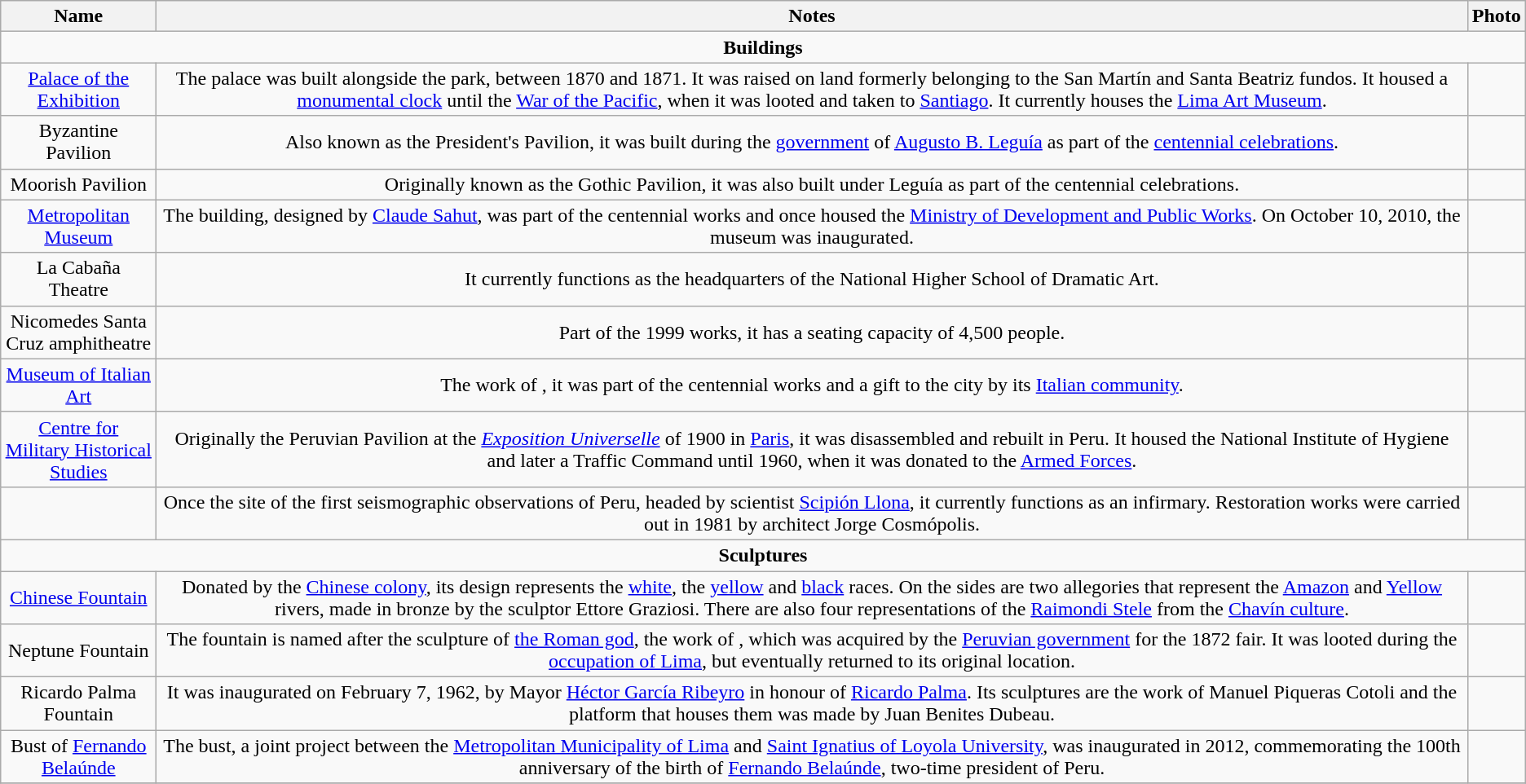<table class="wikitable sortable" style="text-align:center" style="width:95%">
<tr>
<th style="width:120px;">Name</th>
<th>Notes</th>
<th>Photo</th>
</tr>
<tr>
<td colspan=3><div><strong>Buildings</strong></div></td>
</tr>
<tr>
<td><a href='#'>Palace of the Exhibition</a></td>
<td>The palace was built alongside the park, between 1870 and 1871. It was raised on land formerly belonging to the San Martín and Santa Beatriz fundos. It housed a <a href='#'>monumental clock</a> until the <a href='#'>War of the Pacific</a>, when it was looted and taken to <a href='#'>Santiago</a>. It currently houses the <a href='#'>Lima Art Museum</a>.</td>
<td></td>
</tr>
<tr>
<td>Byzantine Pavilion</td>
<td>Also known as the President's Pavilion, it was built during the <a href='#'>government</a> of <a href='#'>Augusto B. Leguía</a> as part of the <a href='#'>centennial celebrations</a>.</td>
<td></td>
</tr>
<tr>
<td>Moorish Pavilion</td>
<td>Originally known as the Gothic Pavilion, it was also built under Leguía as part of the centennial celebrations.</td>
<td></td>
</tr>
<tr>
<td><a href='#'>Metropolitan Museum</a></td>
<td>The building, designed by <a href='#'>Claude Sahut</a>, was part of the centennial works and once housed the <a href='#'>Ministry of Development and Public Works</a>. On October 10, 2010, the museum was inaugurated.</td>
<td></td>
</tr>
<tr>
<td>La Cabaña Theatre</td>
<td>It currently functions as the headquarters of the National Higher School of Dramatic Art.</td>
<td></td>
</tr>
<tr>
<td>Nicomedes Santa Cruz amphitheatre</td>
<td>Part of the 1999 works, it has a seating capacity of 4,500 people.</td>
<td></td>
</tr>
<tr>
<td><a href='#'>Museum of Italian Art</a></td>
<td>The work of , it was part of the centennial works and a gift to the city by its <a href='#'>Italian community</a>.</td>
<td></td>
</tr>
<tr>
<td><a href='#'>Centre for Military Historical Studies</a></td>
<td>Originally the Peruvian Pavilion at the <em><a href='#'>Exposition Universelle</a></em> of 1900 in <a href='#'>Paris</a>, it was disassembled and rebuilt in Peru. It housed the National Institute of Hygiene and later a Traffic Command until 1960, when it was donated to the <a href='#'>Armed Forces</a>.</td>
<td></td>
</tr>
<tr>
<td></td>
<td>Once the site of the first seismographic observations of Peru, headed by scientist <a href='#'>Scipión Llona</a>, it currently functions as an infirmary. Restoration works were carried out in 1981 by architect Jorge Cosmópolis.</td>
<td></td>
</tr>
<tr>
<td colspan=3><div><strong>Sculptures</strong></div></td>
</tr>
<tr>
<td><a href='#'>Chinese Fountain</a></td>
<td>Donated by the <a href='#'>Chinese colony</a>, its design represents the <a href='#'>white</a>, the <a href='#'>yellow</a> and <a href='#'>black</a> races. On the sides are two allegories that represent the <a href='#'>Amazon</a> and <a href='#'>Yellow</a> rivers, made in bronze by the sculptor Ettore Graziosi. There are also four representations of the <a href='#'>Raimondi Stele</a> from the <a href='#'>Chavín culture</a>.</td>
<td></td>
</tr>
<tr>
<td>Neptune Fountain</td>
<td>The fountain is named after the sculpture of <a href='#'>the Roman god</a>, the work of , which was acquired by the <a href='#'>Peruvian government</a> for the 1872 fair. It was looted during the <a href='#'>occupation of Lima</a>, but eventually returned to its original location.</td>
<td></td>
</tr>
<tr>
<td>Ricardo Palma Fountain</td>
<td>It was inaugurated on February 7, 1962, by Mayor <a href='#'>Héctor García Ribeyro</a> in honour of <a href='#'>Ricardo Palma</a>. Its sculptures are the work of Manuel Piqueras Cotoli and the platform that houses them was made by Juan Benites Dubeau.</td>
<td></td>
</tr>
<tr>
<td>Bust of <a href='#'>Fernando Belaúnde</a></td>
<td>The bust, a joint project between the <a href='#'>Metropolitan Municipality of Lima</a> and <a href='#'>Saint Ignatius of Loyola University</a>, was inaugurated in 2012, commemorating the 100th anniversary of the birth of <a href='#'>Fernando Belaúnde</a>, two-time president of Peru.</td>
<td></td>
</tr>
<tr>
</tr>
</table>
